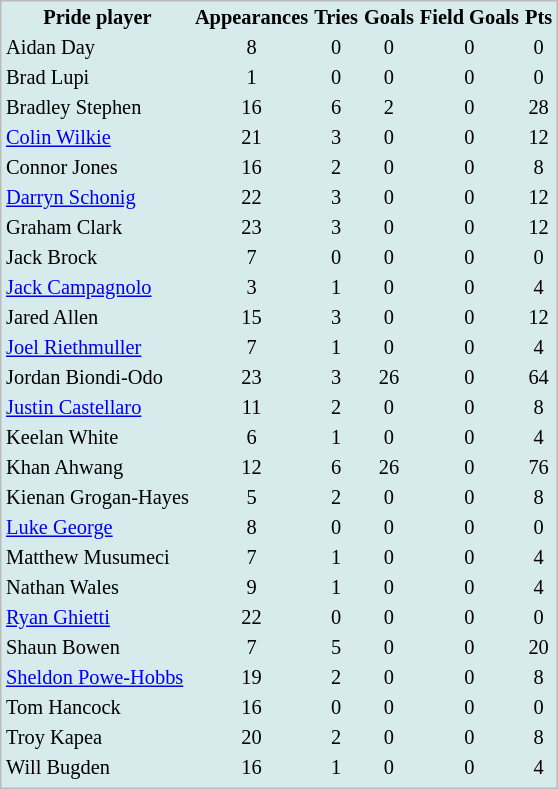<table cellpadding=1 style="border:1px solid #BBB; background-color:#d7ebed; font-size:85%;">
<tr>
<th>Pride player</th>
<th>Appearances</th>
<th>Tries</th>
<th>Goals</th>
<th>Field Goals</th>
<th>Pts</th>
</tr>
<tr ---->
<td> Aidan Day</td>
<td align="center">8</td>
<td align="center">0</td>
<td align="center">0</td>
<td align="center">0</td>
<td align="center">0</td>
</tr>
<tr ---->
<td> Brad Lupi</td>
<td align="center">1</td>
<td align="center">0</td>
<td align="center">0</td>
<td align="center">0</td>
<td align="center">0</td>
</tr>
<tr ---->
<td> Bradley Stephen</td>
<td align="center">16</td>
<td align="center">6</td>
<td align="center">2</td>
<td align="center">0</td>
<td align="center">28</td>
</tr>
<tr ---->
<td> <a href='#'>Colin Wilkie</a></td>
<td align="center">21</td>
<td align="center">3</td>
<td align="center">0</td>
<td align="center">0</td>
<td align="center">12</td>
</tr>
<tr ---->
<td> Connor Jones</td>
<td align="center">16</td>
<td align="center">2</td>
<td align="center">0</td>
<td align="center">0</td>
<td align="center">8</td>
</tr>
<tr ---->
<td> <a href='#'>Darryn Schonig</a></td>
<td align="center">22</td>
<td align="center">3</td>
<td align="center">0</td>
<td align="center">0</td>
<td align="center">12</td>
</tr>
<tr ---->
<td> Graham Clark</td>
<td align="center">23</td>
<td align="center">3</td>
<td align="center">0</td>
<td align="center">0</td>
<td align="center">12</td>
</tr>
<tr ---->
<td> Jack Brock</td>
<td align="center">7</td>
<td align="center">0</td>
<td align="center">0</td>
<td align="center">0</td>
<td align="center">0</td>
</tr>
<tr ---->
<td> <a href='#'>Jack Campagnolo</a></td>
<td align="center">3</td>
<td align="center">1</td>
<td align="center">0</td>
<td align="center">0</td>
<td align="center">4</td>
</tr>
<tr ---->
<td> Jared Allen</td>
<td align="center">15</td>
<td align="center">3</td>
<td align="center">0</td>
<td align="center">0</td>
<td align="center">12</td>
</tr>
<tr ---->
<td> <a href='#'>Joel Riethmuller</a></td>
<td align="center">7</td>
<td align="center">1</td>
<td align="center">0</td>
<td align="center">0</td>
<td align="center">4</td>
</tr>
<tr ---->
<td> Jordan Biondi-Odo</td>
<td align="center">23</td>
<td align="center">3</td>
<td align="center">26</td>
<td align="center">0</td>
<td align="center">64</td>
</tr>
<tr ---->
<td> <a href='#'>Justin Castellaro</a></td>
<td align="center">11</td>
<td align="center">2</td>
<td align="center">0</td>
<td align="center">0</td>
<td align="center">8</td>
</tr>
<tr ---->
<td> Keelan White</td>
<td align="center">6</td>
<td align="center">1</td>
<td align="center">0</td>
<td align="center">0</td>
<td align="center">4</td>
</tr>
<tr ---->
<td> Khan Ahwang</td>
<td align="center">12</td>
<td align="center">6</td>
<td align="center">26</td>
<td align="center">0</td>
<td align="center">76</td>
</tr>
<tr ---->
<td> Kienan Grogan-Hayes</td>
<td align="center">5</td>
<td align="center">2</td>
<td align="center">0</td>
<td align="center">0</td>
<td align="center">8</td>
</tr>
<tr ---->
<td> <a href='#'>Luke George</a></td>
<td align="center">8</td>
<td align="center">0</td>
<td align="center">0</td>
<td align="center">0</td>
<td align="center">0</td>
</tr>
<tr ---->
<td> Matthew Musumeci</td>
<td align="center">7</td>
<td align="center">1</td>
<td align="center">0</td>
<td align="center">0</td>
<td align="center">4</td>
</tr>
<tr ---->
<td> Nathan Wales</td>
<td align="center">9</td>
<td align="center">1</td>
<td align="center">0</td>
<td align="center">0</td>
<td align="center">4</td>
</tr>
<tr ---->
<td> <a href='#'>Ryan Ghietti</a></td>
<td align="center">22</td>
<td align="center">0</td>
<td align="center">0</td>
<td align="center">0</td>
<td align="center">0</td>
</tr>
<tr ---->
<td> Shaun Bowen</td>
<td align="center">7</td>
<td align="center">5</td>
<td align="center">0</td>
<td align="center">0</td>
<td align="center">20</td>
</tr>
<tr ---->
<td> <a href='#'>Sheldon Powe-Hobbs</a></td>
<td align="center">19</td>
<td align="center">2</td>
<td align="center">0</td>
<td align="center">0</td>
<td align="center">8</td>
</tr>
<tr ---->
<td> Tom Hancock</td>
<td align="center">16</td>
<td align="center">0</td>
<td align="center">0</td>
<td align="center">0</td>
<td align="center">0</td>
</tr>
<tr ---->
<td> Troy Kapea</td>
<td align="center">20</td>
<td align="center">2</td>
<td align="center">0</td>
<td align="center">0</td>
<td align="center">8</td>
</tr>
<tr ---->
<td> Will Bugden</td>
<td align="center">16</td>
<td align="center">1</td>
<td align="center">0</td>
<td align="center">0</td>
<td align="center">4</td>
</tr>
<tr ---->
</tr>
</table>
